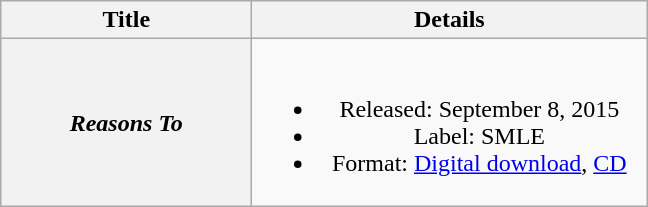<table class="wikitable plainrowheaders" style="text-align:center;">
<tr>
<th scope="col" style="width:10em;">Title</th>
<th scope="col" style="width:16em;">Details</th>
</tr>
<tr>
<th scope="row"><em>Reasons To</em></th>
<td><br><ul><li>Released: September 8, 2015</li><li>Label: SMLE</li><li>Format: <a href='#'>Digital download</a>, <a href='#'>CD</a></li></ul></td>
</tr>
</table>
